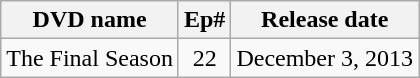<table class="wikitable">
<tr>
<th>DVD name</th>
<th>Ep#</th>
<th>Release date</th>
</tr>
<tr>
<td>The Final Season</td>
<td style="text-align:center;">22</td>
<td>December 3, 2013</td>
</tr>
</table>
